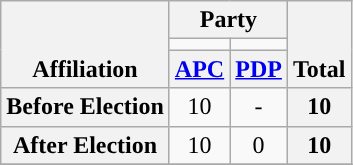<table class=wikitable style="text-align:center">
<tr style="vertical-align:bottom;">
<th rowspan=3>Affiliation</th>
<th colspan=2>Party</th>
<th rowspan=3>Total</th>
</tr>
<tr>
<td style="background-color:"></td>
<td style="background-color:"></td>
</tr>
<tr>
<th><a href='#'>APC</a></th>
<th><a href='#'>PDP</a></th>
</tr>
<tr>
<th>Before Election</th>
<td>10</td>
<td>-</td>
<th>10</th>
</tr>
<tr>
<th>After Election</th>
<td>10</td>
<td>0</td>
<th>10</th>
</tr>
<tr>
</tr>
</table>
